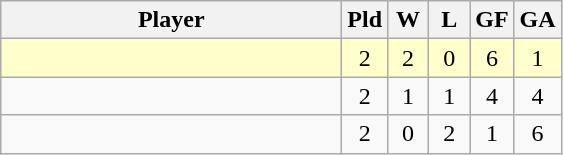<table class=wikitable style="text-align:center">
<tr>
<th width=220>Player</th>
<th width=20>Pld</th>
<th width=20>W</th>
<th width=20>L</th>
<th width=20>GF</th>
<th width=20>GA</th>
</tr>
<tr bgcolor=#ffffcc>
<td align=left></td>
<td>2</td>
<td>2</td>
<td>0</td>
<td>6</td>
<td>1</td>
</tr>
<tr>
<td align=left></td>
<td>2</td>
<td>1</td>
<td>1</td>
<td>4</td>
<td>4</td>
</tr>
<tr>
<td align=left></td>
<td>2</td>
<td>0</td>
<td>2</td>
<td>1</td>
<td>6</td>
</tr>
</table>
